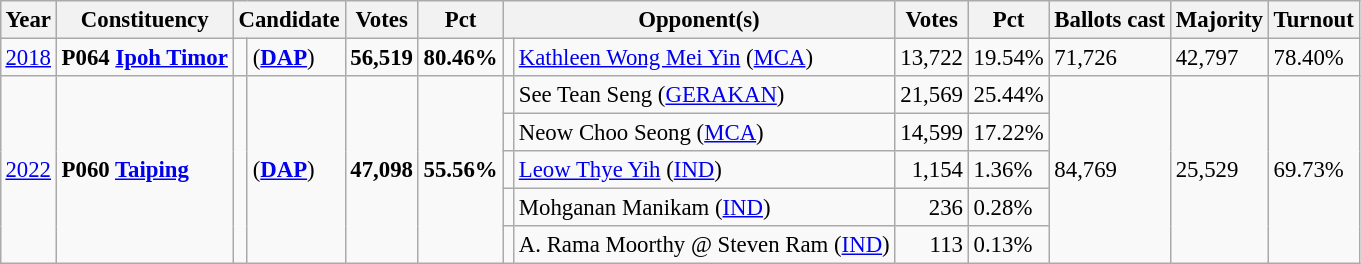<table class="wikitable" style="margin:0.5em ; font-size:95%">
<tr>
<th>Year</th>
<th>Constituency</th>
<th colspan="2">Candidate</th>
<th>Votes</th>
<th>Pct</th>
<th colspan=2>Opponent(s)</th>
<th>Votes</th>
<th>Pct</th>
<th>Ballots cast</th>
<th>Majority</th>
<th>Turnout</th>
</tr>
<tr>
<td><a href='#'>2018</a></td>
<td><strong>P064 <a href='#'>Ipoh Timor</a></strong></td>
<td></td>
<td> (<strong><a href='#'>DAP</a></strong>)</td>
<td align="right"><strong>56,519</strong></td>
<td><strong>80.46%</strong></td>
<td></td>
<td><a href='#'>Kathleen Wong Mei Yin</a> (<a href='#'>MCA</a>)</td>
<td align="right">13,722</td>
<td>19.54%</td>
<td>71,726</td>
<td>42,797</td>
<td>78.40%</td>
</tr>
<tr>
<td rowspan=5><a href='#'>2022</a></td>
<td rowspan=5><strong>P060 <a href='#'>Taiping</a></strong></td>
<td rowspan=5 ></td>
<td rowspan=5> (<a href='#'><strong>DAP</strong></a>)</td>
<td rowspan=5 align="right"><strong>47,098</strong></td>
<td rowspan=5><strong>55.56%</strong></td>
<td bgcolor=></td>
<td>See Tean Seng (<a href='#'>GERAKAN</a>)</td>
<td align="right">21,569</td>
<td>25.44%</td>
<td rowspan=5>84,769</td>
<td rowspan=5>25,529</td>
<td rowspan=5>69.73%</td>
</tr>
<tr>
<td></td>
<td>Neow Choo Seong (<a href='#'>MCA</a>)</td>
<td align="right">14,599</td>
<td>17.22%</td>
</tr>
<tr>
<td></td>
<td><a href='#'>Leow Thye Yih</a>  (<a href='#'>IND</a>)</td>
<td align="right">1,154</td>
<td>1.36%</td>
</tr>
<tr>
<td></td>
<td>Mohganan Manikam  (<a href='#'>IND</a>)</td>
<td align="right">236</td>
<td>0.28%</td>
</tr>
<tr>
<td></td>
<td>A. Rama Moorthy @ Steven Ram  (<a href='#'>IND</a>)</td>
<td align="right">113</td>
<td>0.13%</td>
</tr>
</table>
